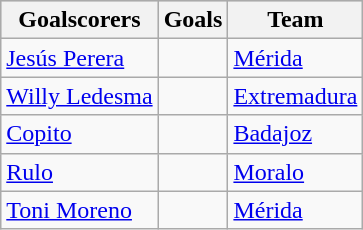<table class="wikitable sortable" class="wikitable">
<tr style="background:#ccc; text-align:center;">
<th>Goalscorers</th>
<th>Goals</th>
<th>Team</th>
</tr>
<tr>
<td> <a href='#'>Jesús Perera</a></td>
<td></td>
<td><a href='#'>Mérida</a></td>
</tr>
<tr>
<td> <a href='#'>Willy Ledesma</a></td>
<td></td>
<td><a href='#'>Extremadura</a></td>
</tr>
<tr>
<td> <a href='#'>Copito</a></td>
<td></td>
<td><a href='#'>Badajoz</a></td>
</tr>
<tr>
<td> <a href='#'>Rulo</a></td>
<td></td>
<td><a href='#'>Moralo</a></td>
</tr>
<tr>
<td> <a href='#'>Toni Moreno</a></td>
<td></td>
<td><a href='#'>Mérida</a></td>
</tr>
</table>
